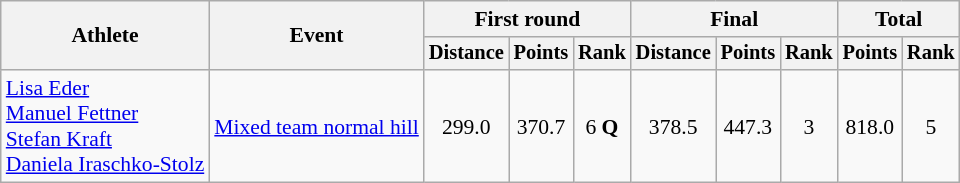<table class=wikitable style="font-size:90%; text-align:center">
<tr>
<th rowspan=2>Athlete</th>
<th rowspan=2>Event</th>
<th colspan=3>First round</th>
<th colspan=3>Final</th>
<th colspan=2>Total</th>
</tr>
<tr style=font-size:95%>
<th>Distance</th>
<th>Points</th>
<th>Rank</th>
<th>Distance</th>
<th>Points</th>
<th>Rank</th>
<th>Points</th>
<th>Rank</th>
</tr>
<tr>
<td align=left><a href='#'>Lisa Eder</a><br><a href='#'>Manuel Fettner</a><br><a href='#'>Stefan Kraft</a><br><a href='#'>Daniela Iraschko-Stolz</a></td>
<td align=left><a href='#'>Mixed team normal hill</a></td>
<td>299.0</td>
<td>370.7</td>
<td>6 <strong>Q</strong></td>
<td>378.5</td>
<td>447.3</td>
<td>3</td>
<td>818.0</td>
<td>5</td>
</tr>
</table>
